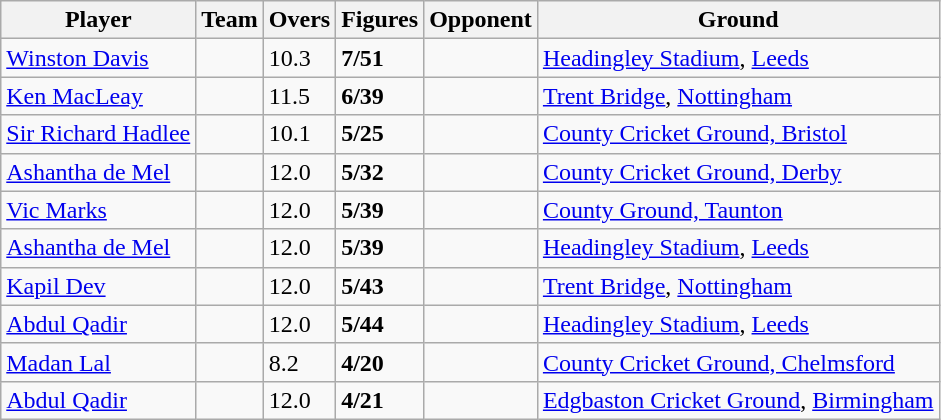<table class="wikitable sortable">
<tr>
<th>Player</th>
<th>Team</th>
<th>Overs</th>
<th>Figures</th>
<th>Opponent</th>
<th>Ground</th>
</tr>
<tr>
<td><a href='#'>Winston Davis</a></td>
<td></td>
<td>10.3</td>
<td><strong>7/51</strong></td>
<td></td>
<td><a href='#'>Headingley Stadium</a>, <a href='#'>Leeds</a></td>
</tr>
<tr>
<td><a href='#'>Ken MacLeay</a></td>
<td></td>
<td>11.5</td>
<td><strong>6/39</strong></td>
<td></td>
<td><a href='#'>Trent Bridge</a>, <a href='#'>Nottingham</a></td>
</tr>
<tr>
<td><a href='#'>Sir Richard Hadlee</a></td>
<td></td>
<td>10.1</td>
<td><strong>5/25</strong></td>
<td></td>
<td><a href='#'>County Cricket Ground, Bristol</a></td>
</tr>
<tr>
<td><a href='#'>Ashantha de Mel</a></td>
<td></td>
<td>12.0</td>
<td><strong>5/32</strong></td>
<td></td>
<td><a href='#'>County Cricket Ground, Derby</a></td>
</tr>
<tr>
<td><a href='#'>Vic Marks</a></td>
<td></td>
<td>12.0</td>
<td><strong>5/39</strong></td>
<td></td>
<td><a href='#'>County Ground, Taunton</a></td>
</tr>
<tr>
<td><a href='#'>Ashantha de Mel</a></td>
<td></td>
<td>12.0</td>
<td><strong>5/39</strong></td>
<td></td>
<td><a href='#'>Headingley Stadium</a>, <a href='#'>Leeds</a></td>
</tr>
<tr>
<td><a href='#'>Kapil Dev</a></td>
<td></td>
<td>12.0</td>
<td><strong>5/43</strong></td>
<td></td>
<td><a href='#'>Trent Bridge</a>, <a href='#'>Nottingham</a></td>
</tr>
<tr>
<td><a href='#'>Abdul Qadir</a></td>
<td></td>
<td>12.0</td>
<td><strong>5/44</strong></td>
<td></td>
<td><a href='#'>Headingley Stadium</a>, <a href='#'>Leeds</a></td>
</tr>
<tr>
<td><a href='#'>Madan Lal</a></td>
<td></td>
<td>8.2</td>
<td><strong>4/20</strong></td>
<td></td>
<td><a href='#'>County Cricket Ground, Chelmsford</a></td>
</tr>
<tr>
<td><a href='#'>Abdul Qadir</a></td>
<td></td>
<td>12.0</td>
<td><strong>4/21</strong></td>
<td></td>
<td><a href='#'>Edgbaston Cricket Ground</a>, <a href='#'>Birmingham</a></td>
</tr>
</table>
